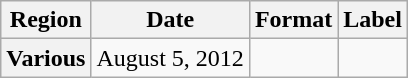<table class="wikitable plainrowheaders">
<tr>
<th scope="col">Region</th>
<th scope="col">Date</th>
<th scope="col">Format</th>
<th scope="col">Label</th>
</tr>
<tr>
<th scope="row">Various </th>
<td>August 5, 2012</td>
<td></td>
<td></td>
</tr>
</table>
